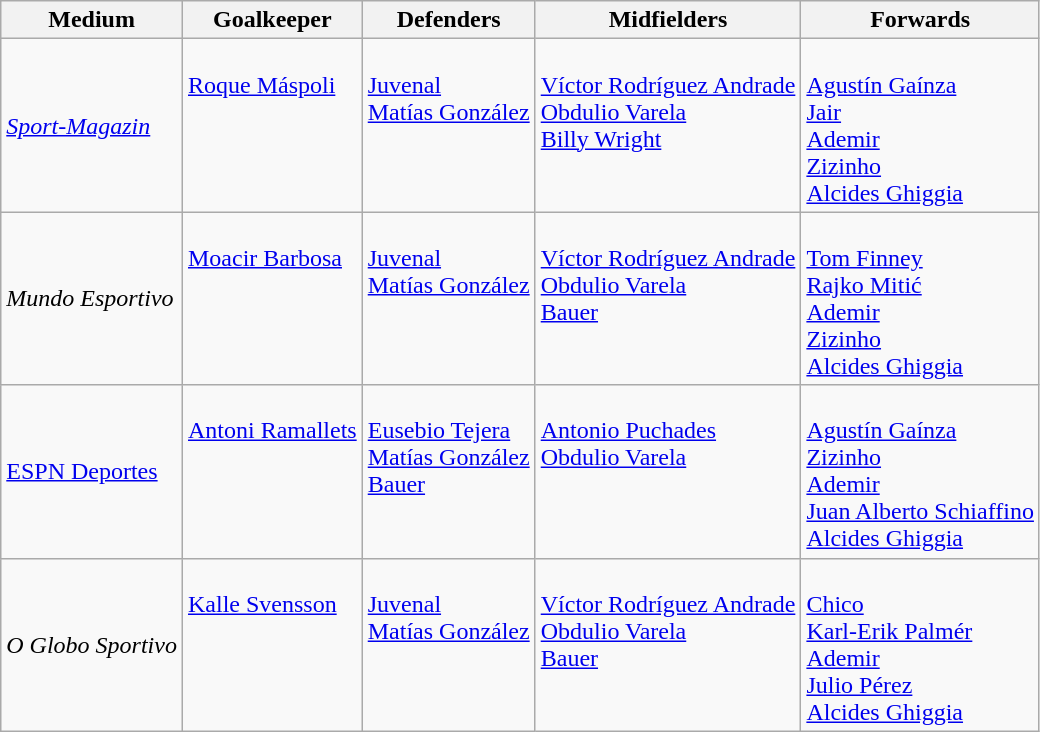<table class="wikitable">
<tr>
<th>Medium</th>
<th>Goalkeeper</th>
<th>Defenders</th>
<th>Midfielders</th>
<th>Forwards</th>
</tr>
<tr>
<td><a href='#'><em>Sport-Magazin</em></a></td>
<td valign="top"><br> <a href='#'>Roque Máspoli</a></td>
<td valign="top"><br> <a href='#'>Juvenal</a><br> <a href='#'>Matías González</a></td>
<td valign="top"><br> <a href='#'>Víctor Rodríguez Andrade</a><br> <a href='#'>Obdulio Varela</a><br> <a href='#'>Billy Wright</a></td>
<td valign="top"><br> <a href='#'>Agustín Gaínza</a><br> <a href='#'>Jair</a><br> <a href='#'>Ademir</a><br> <a href='#'>Zizinho</a><br> <a href='#'>Alcides Ghiggia</a></td>
</tr>
<tr>
<td><em>Mundo Esportivo</em></td>
<td valign="top"><br> <a href='#'>Moacir Barbosa</a></td>
<td valign="top"><br> <a href='#'>Juvenal</a><br> <a href='#'>Matías González</a></td>
<td valign="top"><br> <a href='#'>Víctor Rodríguez Andrade</a><br> <a href='#'>Obdulio Varela</a><br> <a href='#'>Bauer</a></td>
<td valign="top"><br> <a href='#'>Tom Finney</a><br> <a href='#'>Rajko Mitić</a><br> <a href='#'>Ademir</a><br> <a href='#'>Zizinho</a><br> <a href='#'>Alcides Ghiggia</a></td>
</tr>
<tr>
<td><a href='#'>ESPN Deportes</a></td>
<td valign="top"><br> <a href='#'>Antoni Ramallets</a></td>
<td valign="top"><br> <a href='#'>Eusebio Tejera</a><br> <a href='#'>Matías González</a><br> <a href='#'>Bauer</a></td>
<td valign="top"><br> <a href='#'>Antonio Puchades</a><br> <a href='#'>Obdulio Varela</a></td>
<td valign="top"><br> <a href='#'>Agustín Gaínza</a><br> <a href='#'>Zizinho</a><br> <a href='#'>Ademir</a><br> <a href='#'>Juan Alberto Schiaffino</a><br> <a href='#'>Alcides Ghiggia</a></td>
</tr>
<tr>
<td><em>O Globo Sportivo</em></td>
<td valign="top"><br> <a href='#'>Kalle Svensson</a></td>
<td valign="top"><br> <a href='#'>Juvenal</a><br> <a href='#'>Matías González</a></td>
<td valign="top"><br> <a href='#'>Víctor Rodríguez Andrade</a><br> <a href='#'>Obdulio Varela</a><br> <a href='#'>Bauer</a></td>
<td valign="top"><br> <a href='#'>Chico</a><br> <a href='#'>Karl-Erik Palmér</a><br> <a href='#'>Ademir</a><br> <a href='#'>Julio Pérez</a><br> <a href='#'>Alcides Ghiggia</a></td>
</tr>
</table>
